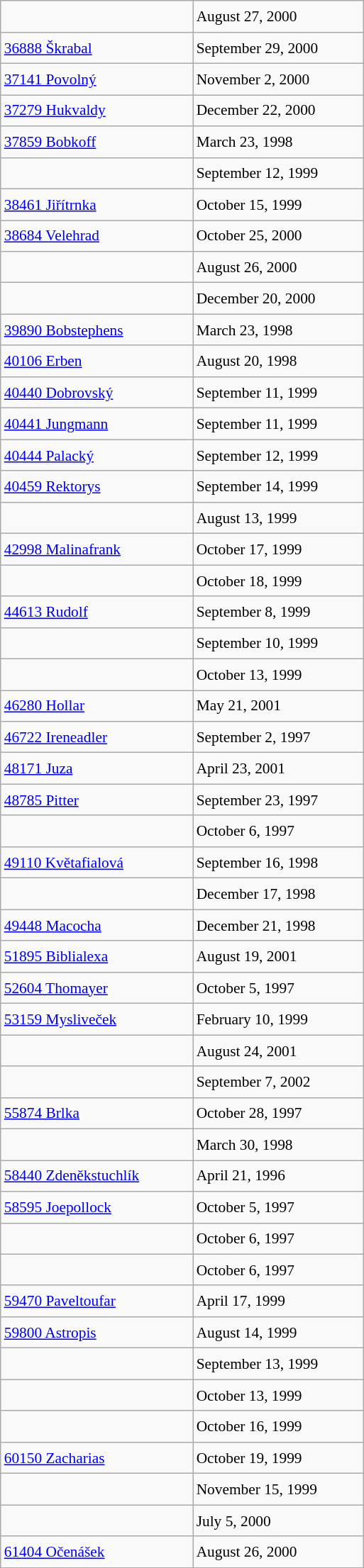<table class="wikitable" style="font-size: 89%; float: left; width: 24em; margin-right: 1em; line-height: 1.6em !important; height: 1250px;">
<tr>
<td> </td>
<td>August 27, 2000</td>
</tr>
<tr>
<td><a href='#'>36888 Škrabal</a> </td>
<td>September 29, 2000</td>
</tr>
<tr>
<td><a href='#'>37141 Povolný</a></td>
<td>November 2, 2000</td>
</tr>
<tr>
<td><a href='#'>37279 Hukvaldy</a> </td>
<td>December 22, 2000</td>
</tr>
<tr>
<td><a href='#'>37859 Bobkoff</a></td>
<td>March 23, 1998</td>
</tr>
<tr>
<td> </td>
<td>September 12, 1999</td>
</tr>
<tr>
<td><a href='#'>38461 Jiřítrnka</a></td>
<td>October 15, 1999</td>
</tr>
<tr>
<td><a href='#'>38684 Velehrad</a> </td>
<td>October 25, 2000</td>
</tr>
<tr>
<td> </td>
<td>August 26, 2000</td>
</tr>
<tr>
<td> </td>
<td>December 20, 2000</td>
</tr>
<tr>
<td><a href='#'>39890 Bobstephens</a></td>
<td>March 23, 1998</td>
</tr>
<tr>
<td><a href='#'>40106 Erben</a></td>
<td>August 20, 1998</td>
</tr>
<tr>
<td><a href='#'>40440 Dobrovský</a> </td>
<td>September 11, 1999</td>
</tr>
<tr>
<td><a href='#'>40441 Jungmann</a> </td>
<td>September 11, 1999</td>
</tr>
<tr>
<td><a href='#'>40444 Palacký</a> </td>
<td>September 12, 1999</td>
</tr>
<tr>
<td><a href='#'>40459 Rektorys</a> </td>
<td>September 14, 1999</td>
</tr>
<tr>
<td> </td>
<td>August 13, 1999</td>
</tr>
<tr>
<td><a href='#'>42998 Malinafrank</a> </td>
<td>October 17, 1999</td>
</tr>
<tr>
<td></td>
<td>October 18, 1999</td>
</tr>
<tr>
<td><a href='#'>44613 Rudolf</a> </td>
<td>September 8, 1999</td>
</tr>
<tr>
<td> </td>
<td>September 10, 1999</td>
</tr>
<tr>
<td> </td>
<td>October 13, 1999</td>
</tr>
<tr>
<td><a href='#'>46280 Hollar</a> </td>
<td>May 21, 2001</td>
</tr>
<tr>
<td><a href='#'>46722 Ireneadler</a> </td>
<td>September 2, 1997</td>
</tr>
<tr>
<td><a href='#'>48171 Juza</a> </td>
<td>April 23, 2001</td>
</tr>
<tr>
<td><a href='#'>48785 Pitter</a></td>
<td>September 23, 1997</td>
</tr>
<tr>
<td></td>
<td>October 6, 1997</td>
</tr>
<tr>
<td><a href='#'>49110 Květafialová</a> </td>
<td>September 16, 1998</td>
</tr>
<tr>
<td> </td>
<td>December 17, 1998</td>
</tr>
<tr>
<td><a href='#'>49448 Macocha</a></td>
<td>December 21, 1998</td>
</tr>
<tr>
<td><a href='#'>51895 Biblialexa</a> </td>
<td>August 19, 2001</td>
</tr>
<tr>
<td><a href='#'>52604 Thomayer</a></td>
<td>October 5, 1997</td>
</tr>
<tr>
<td><a href='#'>53159 Mysliveček</a></td>
<td>February 10, 1999</td>
</tr>
<tr>
<td> </td>
<td>August 24, 2001</td>
</tr>
<tr>
<td> </td>
<td>September 7, 2002</td>
</tr>
<tr>
<td><a href='#'>55874 Brlka</a></td>
<td>October 28, 1997</td>
</tr>
<tr>
<td> </td>
<td>March 30, 1998</td>
</tr>
<tr>
<td><a href='#'>58440 Zdeněkstuchlík</a> </td>
<td>April 21, 1996</td>
</tr>
<tr>
<td><a href='#'>58595 Joepollock</a></td>
<td>October 5, 1997</td>
</tr>
<tr>
<td></td>
<td>October 6, 1997</td>
</tr>
<tr>
<td></td>
<td>October 6, 1997</td>
</tr>
<tr>
<td><a href='#'>59470 Paveltoufar</a></td>
<td>April 17, 1999</td>
</tr>
<tr>
<td><a href='#'>59800 Astropis</a> </td>
<td>August 14, 1999</td>
</tr>
<tr>
<td></td>
<td>September 13, 1999</td>
</tr>
<tr>
<td> </td>
<td>October 13, 1999</td>
</tr>
<tr>
<td> </td>
<td>October 16, 1999</td>
</tr>
<tr>
<td><a href='#'>60150 Zacharias</a> </td>
<td>October 19, 1999</td>
</tr>
<tr>
<td></td>
<td>November 15, 1999</td>
</tr>
<tr>
<td> </td>
<td>July 5, 2000</td>
</tr>
<tr>
<td><a href='#'>61404 Očenášek</a> </td>
<td>August 26, 2000</td>
</tr>
</table>
